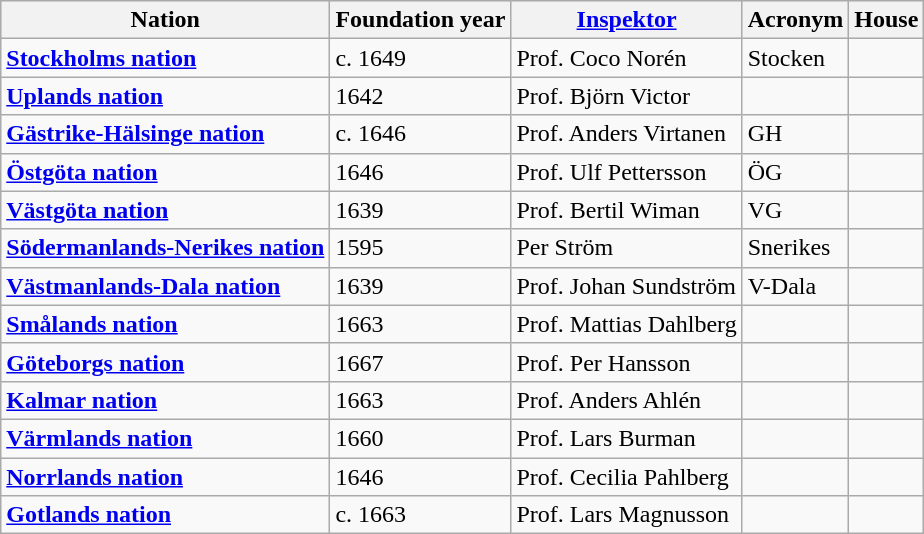<table class="wikitable" align="center" cellpadding="7" style="clear:both;">
<tr align="center" bgcolor="#e6e9ff">
<th><div>Nation</div></th>
<th><div>Foundation year</div></th>
<th><div><a href='#'>Inspektor</a></div></th>
<th><div>Acronym</div></th>
<th><div>House</div></th>
</tr>
<tr valign="top">
<td><strong><a href='#'>Stockholms nation</a></strong></td>
<td>c. 1649</td>
<td>Prof. Coco Norén</td>
<td>Stocken</td>
<td></td>
</tr>
<tr valign="top">
<td><strong><a href='#'>Uplands nation</a></strong></td>
<td>1642</td>
<td>Prof. Björn Victor</td>
<td></td>
<td></td>
</tr>
<tr valign="top">
<td><strong><a href='#'>Gästrike-Hälsinge nation</a></strong></td>
<td>c. 1646</td>
<td>Prof. Anders Virtanen</td>
<td>GH</td>
<td></td>
</tr>
<tr valign="top">
<td><strong><a href='#'>Östgöta nation</a></strong></td>
<td>1646</td>
<td>Prof. Ulf Pettersson</td>
<td>ÖG</td>
<td></td>
</tr>
<tr valign="top">
<td><strong><a href='#'>Västgöta nation</a></strong></td>
<td>1639</td>
<td>Prof. Bertil Wiman</td>
<td>VG</td>
<td></td>
</tr>
<tr valign="top">
<td><strong><a href='#'>Södermanlands-Nerikes nation</a></strong></td>
<td>1595</td>
<td>Per Ström</td>
<td>Snerikes</td>
<td></td>
</tr>
<tr valign="top">
<td><strong><a href='#'>Västmanlands-Dala nation</a></strong></td>
<td>1639</td>
<td>Prof. Johan Sundström</td>
<td>V-Dala</td>
<td></td>
</tr>
<tr valign="top">
<td><strong><a href='#'>Smålands nation</a></strong></td>
<td>1663</td>
<td>Prof. Mattias Dahlberg</td>
<td></td>
<td></td>
</tr>
<tr valign="top">
<td><strong><a href='#'>Göteborgs nation</a></strong></td>
<td>1667</td>
<td>Prof. Per Hansson</td>
<td></td>
<td></td>
</tr>
<tr valign="top">
<td><strong><a href='#'>Kalmar nation</a></strong></td>
<td>1663</td>
<td>Prof. Anders Ahlén</td>
<td></td>
<td></td>
</tr>
<tr valign="top">
<td><strong><a href='#'>Värmlands nation</a></strong></td>
<td>1660</td>
<td>Prof. Lars Burman</td>
<td></td>
<td></td>
</tr>
<tr valign="top">
<td><strong><a href='#'>Norrlands nation</a></strong></td>
<td>1646</td>
<td>Prof. Cecilia Pahlberg</td>
<td></td>
<td></td>
</tr>
<tr valign="top">
<td><strong><a href='#'>Gotlands nation</a></strong></td>
<td>c. 1663</td>
<td>Prof. Lars Magnusson</td>
<td></td>
<td></td>
</tr>
</table>
